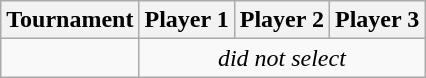<table class="wikitable">
<tr>
<th>Tournament</th>
<th>Player 1</th>
<th>Player 2</th>
<th>Player 3</th>
</tr>
<tr>
<td></td>
<td colspan="3" align="center"><em>did not select</em></td>
</tr>
</table>
